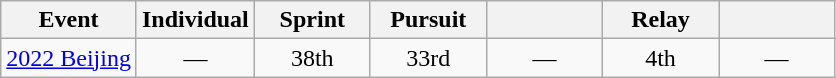<table class="wikitable" style="text-align: center;">
<tr ">
<th>Event</th>
<th style="width:70px;">Individual</th>
<th style="width:70px;">Sprint</th>
<th style="width:70px;">Pursuit</th>
<th style="width:70px;"></th>
<th style="width:70px;">Relay</th>
<th style="width:70px;"></th>
</tr>
<tr>
<td align=left> <a href='#'>2022 Beijing</a></td>
<td>—</td>
<td>38th</td>
<td>33rd</td>
<td>—</td>
<td>4th</td>
<td>—</td>
</tr>
</table>
